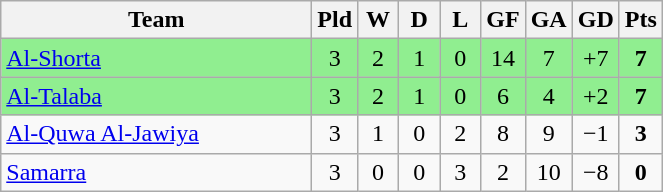<table class="wikitable" style="text-align: center;">
<tr>
<th width="200">Team</th>
<th width="20">Pld</th>
<th width="20">W</th>
<th width="20">D</th>
<th width="20">L</th>
<th width="20">GF</th>
<th width="20">GA</th>
<th width="20">GD</th>
<th width="20">Pts</th>
</tr>
<tr bgcolor=lightgreen>
<td style="text-align:left;"><a href='#'>Al-Shorta</a></td>
<td>3</td>
<td>2</td>
<td>1</td>
<td>0</td>
<td>14</td>
<td>7</td>
<td>+7</td>
<td><strong>7</strong></td>
</tr>
<tr bgcolor=lightgreen>
<td style="text-align:left;"><a href='#'>Al-Talaba</a></td>
<td>3</td>
<td>2</td>
<td>1</td>
<td>0</td>
<td>6</td>
<td>4</td>
<td>+2</td>
<td><strong>7</strong></td>
</tr>
<tr>
<td style="text-align:left;"><a href='#'>Al-Quwa Al-Jawiya</a></td>
<td>3</td>
<td>1</td>
<td>0</td>
<td>2</td>
<td>8</td>
<td>9</td>
<td>−1</td>
<td><strong>3</strong></td>
</tr>
<tr>
<td style="text-align:left;"><a href='#'>Samarra</a></td>
<td>3</td>
<td>0</td>
<td>0</td>
<td>3</td>
<td>2</td>
<td>10</td>
<td>−8</td>
<td><strong>0</strong></td>
</tr>
</table>
